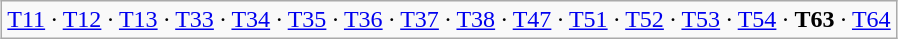<table class="wikitable" style="margin:1em auto;">
<tr>
<td><a href='#'>T11</a> · <a href='#'>T12</a> · <a href='#'>T13</a> · <a href='#'>T33</a> · <a href='#'>T34</a> · <a href='#'>T35</a> · <a href='#'>T36</a> · <a href='#'>T37</a> · <a href='#'>T38</a> · <a href='#'>T47</a> · <a href='#'>T51</a> · <a href='#'>T52</a> · <a href='#'>T53</a> · <a href='#'>T54</a> · <strong>T63</strong> · <a href='#'>T64</a></td>
</tr>
</table>
